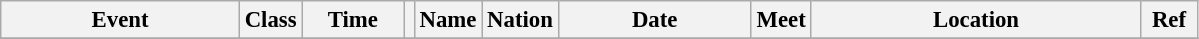<table class="wikitable" style="font-size: 95%;">
<tr>
<th style="width:10em">Event</th>
<th>Class</th>
<th style="width:4em">Time</th>
<th class="unsortable"></th>
<th>Name</th>
<th>Nation</th>
<th style="width:8em">Date</th>
<th>Meet</th>
<th style="width:14em">Location</th>
<th style="width:2em">Ref</th>
</tr>
<tr>
</tr>
</table>
